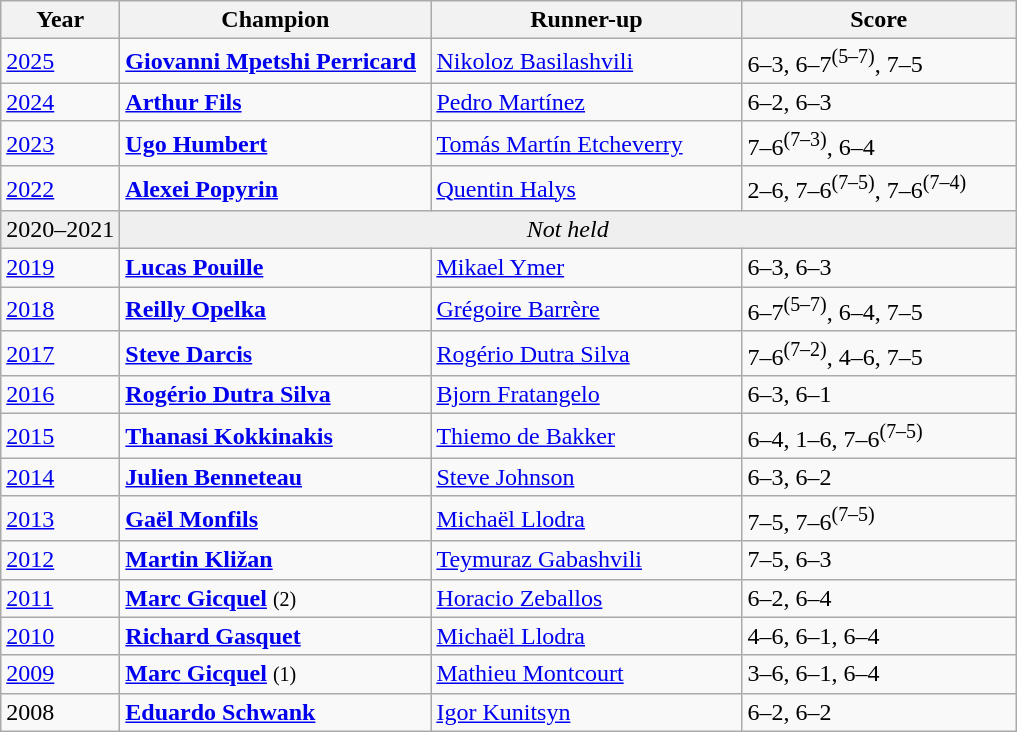<table class="wikitable" style="font-size:100%">
<tr>
<th>Year</th>
<th width="200">Champion</th>
<th width="200">Runner-up</th>
<th width="175">Score</th>
</tr>
<tr>
<td><a href='#'>2025</a></td>
<td> <strong><a href='#'>Giovanni Mpetshi Perricard</a></strong></td>
<td> <a href='#'>Nikoloz Basilashvili</a></td>
<td>6–3, 6–7<sup>(5–7)</sup>, 7–5</td>
</tr>
<tr>
<td><a href='#'>2024</a></td>
<td> <strong><a href='#'>Arthur Fils</a></strong></td>
<td> <a href='#'>Pedro Martínez</a></td>
<td>6–2, 6–3</td>
</tr>
<tr>
<td><a href='#'>2023</a></td>
<td> <strong><a href='#'>Ugo Humbert</a></strong></td>
<td> <a href='#'>Tomás Martín Etcheverry</a></td>
<td>7–6<sup>(7–3)</sup>, 6–4</td>
</tr>
<tr>
<td><a href='#'>2022</a></td>
<td> <strong><a href='#'>Alexei Popyrin</a></strong></td>
<td> <a href='#'>Quentin Halys</a></td>
<td>2–6, 7–6<sup>(7–5)</sup>, 7–6<sup>(7–4)</sup></td>
</tr>
<tr>
<td style="background:#efefef">2020–2021</td>
<td colspan=3 align=center style="background:#efefef"><em>Not held</em></td>
</tr>
<tr>
<td><a href='#'>2019</a></td>
<td> <strong><a href='#'>Lucas Pouille</a></strong></td>
<td> <a href='#'>Mikael Ymer</a></td>
<td>6–3, 6–3</td>
</tr>
<tr>
<td><a href='#'>2018</a></td>
<td> <strong><a href='#'>Reilly Opelka</a></strong></td>
<td> <a href='#'>Grégoire Barrère</a></td>
<td>6–7<sup>(5–7)</sup>, 6–4, 7–5</td>
</tr>
<tr>
<td><a href='#'>2017</a></td>
<td> <strong><a href='#'>Steve Darcis</a></strong></td>
<td> <a href='#'>Rogério Dutra Silva</a></td>
<td>7–6<sup>(7–2)</sup>, 4–6, 7–5</td>
</tr>
<tr>
<td><a href='#'>2016</a></td>
<td> <strong><a href='#'>Rogério Dutra Silva</a></strong></td>
<td> <a href='#'>Bjorn Fratangelo</a></td>
<td>6–3, 6–1</td>
</tr>
<tr>
<td><a href='#'>2015</a></td>
<td> <strong><a href='#'>Thanasi Kokkinakis</a></strong></td>
<td> <a href='#'>Thiemo de Bakker</a></td>
<td>6–4, 1–6, 7–6<sup>(7–5)</sup></td>
</tr>
<tr>
<td><a href='#'>2014</a></td>
<td> <strong><a href='#'>Julien Benneteau</a></strong></td>
<td> <a href='#'>Steve Johnson</a></td>
<td>6–3, 6–2</td>
</tr>
<tr>
<td><a href='#'>2013</a></td>
<td> <strong><a href='#'>Gaël Monfils</a></strong></td>
<td> <a href='#'>Michaël Llodra</a></td>
<td>7–5, 7–6<sup>(7–5)</sup></td>
</tr>
<tr>
<td><a href='#'>2012</a></td>
<td> <strong><a href='#'>Martin Kližan</a></strong></td>
<td> <a href='#'>Teymuraz Gabashvili</a></td>
<td>7–5, 6–3</td>
</tr>
<tr>
<td><a href='#'>2011</a></td>
<td> <strong><a href='#'>Marc Gicquel</a></strong> <small>(2)</small></td>
<td> <a href='#'>Horacio Zeballos</a></td>
<td>6–2, 6–4</td>
</tr>
<tr>
<td><a href='#'>2010</a></td>
<td> <strong><a href='#'>Richard Gasquet</a></strong></td>
<td> <a href='#'>Michaël Llodra</a></td>
<td>4–6, 6–1, 6–4</td>
</tr>
<tr>
<td><a href='#'>2009</a></td>
<td> <strong><a href='#'>Marc Gicquel</a></strong> <small>(1)</small></td>
<td> <a href='#'>Mathieu Montcourt</a></td>
<td>3–6, 6–1, 6–4</td>
</tr>
<tr>
<td>2008</td>
<td> <strong><a href='#'>Eduardo Schwank</a></strong></td>
<td> <a href='#'>Igor Kunitsyn</a></td>
<td>6–2, 6–2</td>
</tr>
</table>
